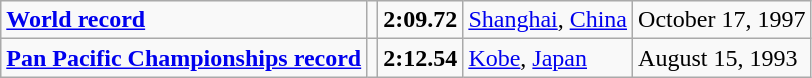<table class="wikitable">
<tr>
<td><strong><a href='#'>World record</a></strong></td>
<td></td>
<td><strong>2:09.72</strong></td>
<td><a href='#'>Shanghai</a>, <a href='#'>China</a></td>
<td>October 17, 1997</td>
</tr>
<tr>
<td><strong><a href='#'>Pan Pacific Championships record</a></strong></td>
<td></td>
<td><strong>2:12.54</strong></td>
<td><a href='#'>Kobe</a>, <a href='#'>Japan</a></td>
<td>August 15, 1993</td>
</tr>
</table>
